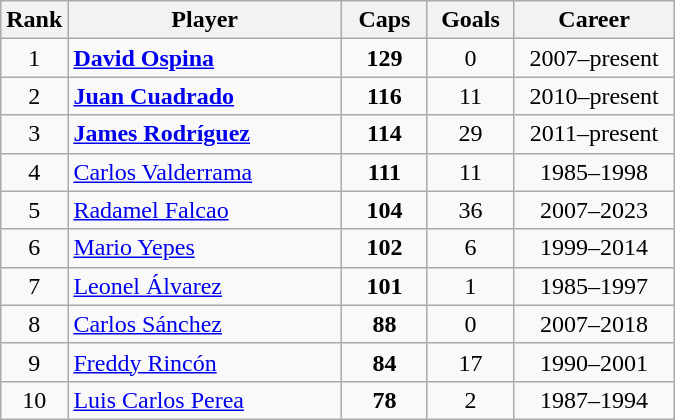<table class="wikitable sortable" style="text-align:center;">
<tr>
<th width="30">Rank</th>
<th style="width:175px;">Player</th>
<th width="50">Caps</th>
<th width="50">Goals</th>
<th style="width:100px;">Career</th>
</tr>
<tr>
<td>1</td>
<td align=left><strong><a href='#'>David Ospina</a></strong></td>
<td><strong>129</strong></td>
<td>0</td>
<td>2007–present</td>
</tr>
<tr>
<td>2</td>
<td align=left><strong><a href='#'>Juan Cuadrado</a></strong></td>
<td><strong>116</strong></td>
<td>11</td>
<td>2010–present</td>
</tr>
<tr>
<td>3</td>
<td align=left><strong><a href='#'>James Rodríguez</a></strong></td>
<td><strong>114</strong></td>
<td>29</td>
<td>2011–present</td>
</tr>
<tr>
<td>4</td>
<td align=left><a href='#'>Carlos Valderrama</a></td>
<td><strong>111</strong></td>
<td>11</td>
<td>1985–1998</td>
</tr>
<tr>
<td>5</td>
<td align=left><a href='#'>Radamel Falcao</a></td>
<td><strong>104</strong></td>
<td>36</td>
<td>2007–2023</td>
</tr>
<tr>
<td>6</td>
<td align=left><a href='#'>Mario Yepes</a></td>
<td><strong>102</strong></td>
<td>6</td>
<td>1999–2014</td>
</tr>
<tr>
<td>7</td>
<td style="text-align: left"><a href='#'>Leonel Álvarez</a></td>
<td><strong>101</strong></td>
<td>1</td>
<td>1985–1997</td>
</tr>
<tr>
<td>8</td>
<td style="text-align:left"><a href='#'>Carlos Sánchez</a></td>
<td><strong>88</strong></td>
<td>0</td>
<td>2007–2018</td>
</tr>
<tr>
<td>9</td>
<td align=left><a href='#'>Freddy Rincón</a></td>
<td><strong>84</strong></td>
<td>17</td>
<td>1990–2001</td>
</tr>
<tr>
<td>10</td>
<td align="left"><a href='#'>Luis Carlos Perea</a></td>
<td><strong>78</strong></td>
<td>2</td>
<td>1987–1994</td>
</tr>
</table>
